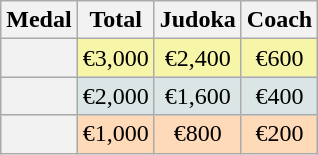<table class=wikitable style="text-align:center;">
<tr>
<th>Medal</th>
<th>Total</th>
<th>Judoka</th>
<th>Coach</th>
</tr>
<tr bgcolor=F7F6A8>
<th></th>
<td>€3,000</td>
<td>€2,400</td>
<td>€600</td>
</tr>
<tr bgcolor=DCE5E5>
<th></th>
<td>€2,000</td>
<td>€1,600</td>
<td>€400</td>
</tr>
<tr bgcolor=FFDAB9>
<th></th>
<td>€1,000</td>
<td>€800</td>
<td>€200</td>
</tr>
</table>
